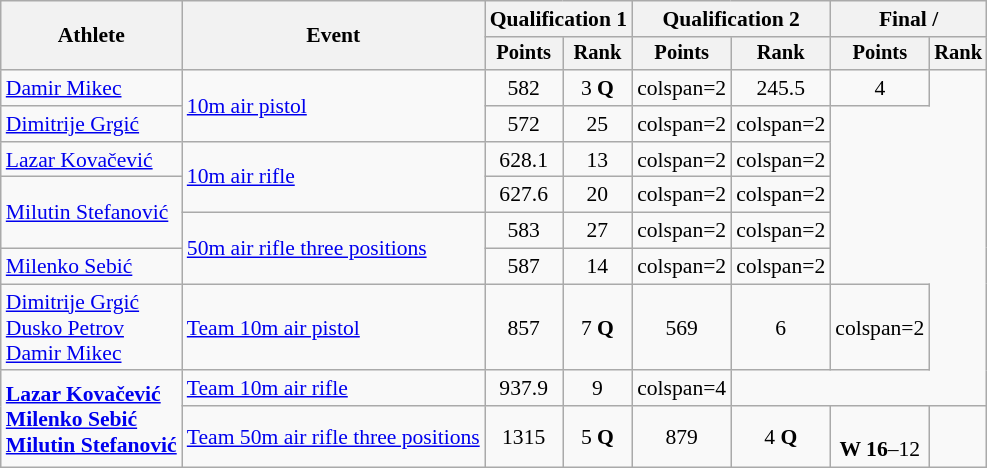<table class="wikitable" style="font-size:90%">
<tr>
<th rowspan="2">Athlete</th>
<th rowspan="2">Event</th>
<th colspan=2>Qualification 1</th>
<th colspan=2>Qualification 2</th>
<th colspan=2>Final / </th>
</tr>
<tr style="font-size:95%">
<th>Points</th>
<th>Rank</th>
<th>Points</th>
<th>Rank</th>
<th>Points</th>
<th>Rank</th>
</tr>
<tr align=center>
<td align=left><a href='#'>Damir Mikec</a></td>
<td rowspan="2" align="left"><a href='#'>10m air pistol</a></td>
<td>582</td>
<td>3 <strong>Q</strong></td>
<td>colspan=2 </td>
<td>245.5</td>
<td>4</td>
</tr>
<tr align=center>
<td align=left><a href='#'>Dimitrije Grgić</a></td>
<td>572</td>
<td>25</td>
<td>colspan=2 </td>
<td>colspan=2 </td>
</tr>
<tr align=center>
<td align=left><a href='#'>Lazar Kovačević</a></td>
<td rowspan="2" align="left"><a href='#'>10m air rifle</a></td>
<td>628.1</td>
<td>13</td>
<td>colspan=2 </td>
<td>colspan=2 </td>
</tr>
<tr align=center>
<td align=left rowspan=2><a href='#'>Milutin Stefanović</a></td>
<td>627.6</td>
<td>20</td>
<td>colspan=2 </td>
<td>colspan=2 </td>
</tr>
<tr align=center>
<td rowspan="2" align="left"><a href='#'>50m air rifle three positions</a></td>
<td>583</td>
<td>27</td>
<td>colspan=2 </td>
<td>colspan=2 </td>
</tr>
<tr align=center>
<td align=left><a href='#'>Milenko Sebić</a></td>
<td>587</td>
<td>14</td>
<td>colspan=2 </td>
<td>colspan=2 </td>
</tr>
<tr align=center>
<td align=left><a href='#'>Dimitrije Grgić</a><br><a href='#'>Dusko Petrov</a><br><a href='#'>Damir Mikec</a></td>
<td align="left"><a href='#'>Team 10m air pistol</a></td>
<td>857</td>
<td>7 <strong>Q</strong></td>
<td>569</td>
<td>6</td>
<td>colspan=2 </td>
</tr>
<tr align=center>
<td align=left rowspan=2><strong><a href='#'>Lazar Kovačević</a><br><a href='#'>Milenko Sebić</a><br><a href='#'>Milutin Stefanović</a></strong></td>
<td align="left"><a href='#'>Team 10m air rifle</a></td>
<td>937.9</td>
<td>9</td>
<td>colspan=4 </td>
</tr>
<tr align=center>
<td align="left"><a href='#'>Team 50m air rifle three positions</a></td>
<td>1315</td>
<td>5 <strong>Q</strong></td>
<td>879</td>
<td>4 <strong>Q</strong></td>
<td><br><strong>W 16</strong>–12</td>
<td></td>
</tr>
</table>
